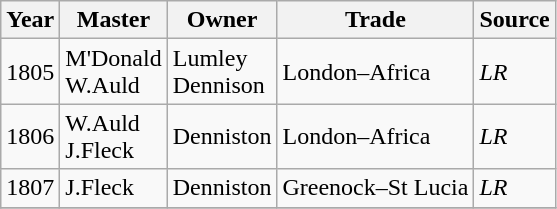<table class=" wikitable">
<tr>
<th>Year</th>
<th>Master</th>
<th>Owner</th>
<th>Trade</th>
<th>Source</th>
</tr>
<tr>
<td>1805</td>
<td>M'Donald<br>W.Auld</td>
<td>Lumley<br>Dennison</td>
<td>London–Africa</td>
<td><em>LR</em></td>
</tr>
<tr>
<td>1806</td>
<td>W.Auld<br>J.Fleck</td>
<td>Denniston</td>
<td>London–Africa</td>
<td><em>LR</em></td>
</tr>
<tr>
<td>1807</td>
<td>J.Fleck</td>
<td>Denniston</td>
<td>Greenock–St Lucia</td>
<td><em>LR</em></td>
</tr>
<tr>
</tr>
</table>
